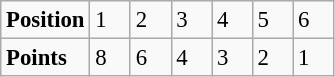<table class="wikitable" style="font-size: 95%;">
<tr>
<td><strong>Position</strong></td>
<td width=20>1</td>
<td width=20>2</td>
<td width=20>3</td>
<td width=20>4</td>
<td width=20>5</td>
<td width=20>6</td>
</tr>
<tr>
<td><strong>Points</strong></td>
<td>8</td>
<td>6</td>
<td>4</td>
<td>3</td>
<td>2</td>
<td>1</td>
</tr>
</table>
